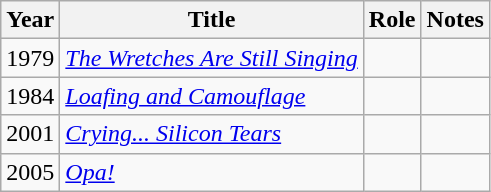<table class="wikitable sortable">
<tr>
<th>Year</th>
<th>Title</th>
<th>Role</th>
<th class="unsortable">Notes</th>
</tr>
<tr>
<td>1979</td>
<td><em><a href='#'>The Wretches Are Still Singing</a></em></td>
<td></td>
<td></td>
</tr>
<tr>
<td>1984</td>
<td><em><a href='#'>Loafing and Camouflage</a></em></td>
<td></td>
<td></td>
</tr>
<tr>
<td>2001</td>
<td><em><a href='#'>Crying... Silicon Tears</a></em></td>
<td></td>
<td></td>
</tr>
<tr>
<td>2005</td>
<td><em><a href='#'>Opa!</a></em></td>
<td></td>
<td></td>
</tr>
</table>
